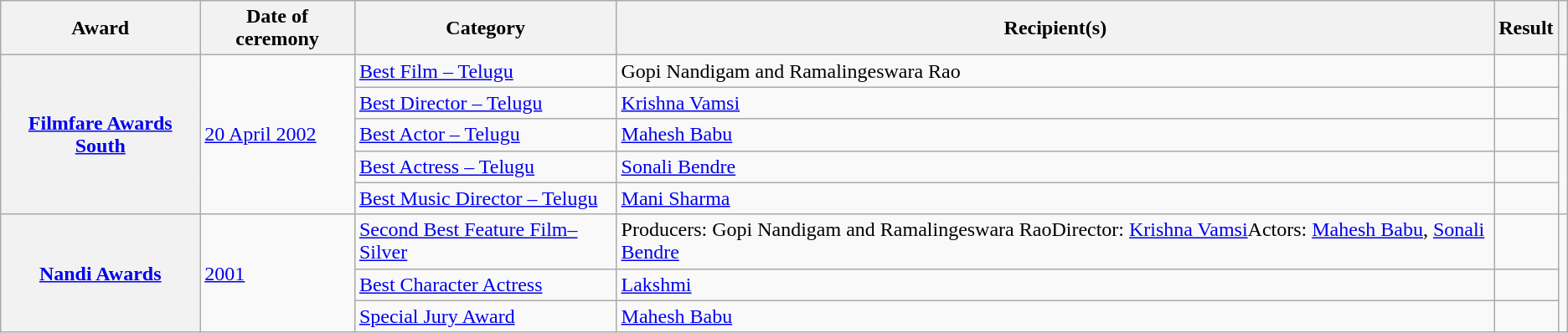<table class="wikitable plainrowheaders sortable">
<tr>
<th scope="col">Award</th>
<th scope="col">Date of ceremony</th>
<th scope="col">Category</th>
<th scope="col">Recipient(s)</th>
<th scope="col">Result</th>
<th scope="col" class="unsortable"></th>
</tr>
<tr>
<th rowspan="5" scope="row"><a href='#'>Filmfare Awards South</a></th>
<td rowspan="5"><a href='#'>20 April 2002</a></td>
<td><a href='#'>Best Film – Telugu</a></td>
<td>Gopi Nandigam and Ramalingeswara Rao</td>
<td></td>
<td rowspan="5"></td>
</tr>
<tr>
<td><a href='#'>Best Director – Telugu</a></td>
<td><a href='#'>Krishna Vamsi</a></td>
<td></td>
</tr>
<tr>
<td><a href='#'>Best Actor – Telugu</a></td>
<td><a href='#'>Mahesh Babu</a></td>
<td></td>
</tr>
<tr>
<td><a href='#'>Best Actress – Telugu</a></td>
<td><a href='#'>Sonali Bendre</a></td>
<td></td>
</tr>
<tr>
<td><a href='#'>Best Music Director – Telugu</a></td>
<td><a href='#'>Mani Sharma</a></td>
<td></td>
</tr>
<tr>
<th rowspan="3" scope="row"><a href='#'>Nandi Awards</a></th>
<td rowspan="3"><a href='#'>2001</a></td>
<td><a href='#'>Second Best Feature Film–Silver</a></td>
<td>Producers: Gopi Nandigam and Ramalingeswara RaoDirector: <a href='#'>Krishna Vamsi</a>Actors: <a href='#'>Mahesh Babu</a>, <a href='#'>Sonali Bendre</a></td>
<td></td>
<td rowspan="3"></td>
</tr>
<tr>
<td><a href='#'>Best Character Actress</a></td>
<td><a href='#'>Lakshmi</a></td>
<td></td>
</tr>
<tr>
<td><a href='#'>Special Jury Award</a></td>
<td><a href='#'>Mahesh Babu</a></td>
<td></td>
</tr>
</table>
